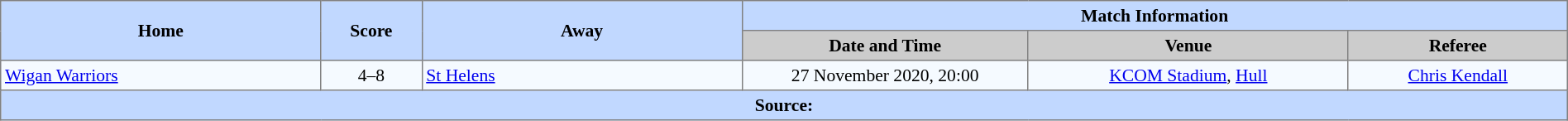<table border=1 style="border-collapse:collapse; font-size:90%; text-align:center;" cellpadding=3 cellspacing=0 width=100%>
<tr bgcolor=#C1D8FF>
<th rowspan=2 width=19%>Home</th>
<th rowspan=2 width=6%>Score</th>
<th rowspan=2 width=19%>Away</th>
<th colspan=3>Match Information</th>
</tr>
<tr bgcolor=#CCCCCC>
<th width=17%>Date and Time</th>
<th width=19%>Venue</th>
<th width=13%>Referee</th>
</tr>
<tr bgcolor=#F5FAFF>
<td align=left> <a href='#'>Wigan Warriors</a></td>
<td>4–8</td>
<td align=left> <a href='#'>St Helens</a></td>
<td>27 November 2020, 20:00</td>
<td><a href='#'>KCOM Stadium</a>, <a href='#'>Hull</a></td>
<td><a href='#'>Chris Kendall</a></td>
</tr>
<tr bgcolor=#C1D8FF>
<th colspan=6>Source:</th>
</tr>
</table>
